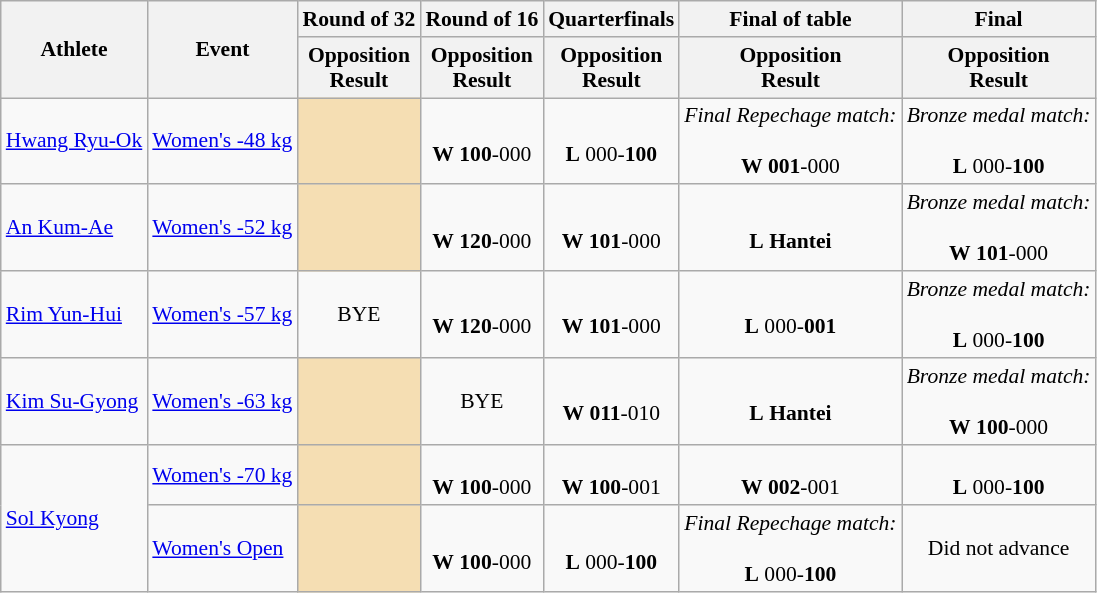<table class=wikitable style="font-size:90%">
<tr>
<th rowspan=2>Athlete</th>
<th rowspan=2>Event</th>
<th>Round of 32</th>
<th>Round of 16</th>
<th>Quarterfinals</th>
<th>Final of table</th>
<th>Final</th>
</tr>
<tr>
<th>Opposition<br>Result</th>
<th>Opposition<br>Result</th>
<th>Opposition<br>Result</th>
<th>Opposition<br>Result</th>
<th>Opposition<br>Result</th>
</tr>
<tr>
<td><a href='#'>Hwang Ryu-Ok</a></td>
<td><a href='#'>Women's -48 kg</a></td>
<td style="background:wheat;"></td>
<td align=center><br><strong>W</strong> <strong>100</strong>-000</td>
<td align=center><br><strong>L</strong> 000-<strong>100</strong></td>
<td align=center><em>Final Repechage match:</em><br><br><strong>W</strong> <strong>001</strong>-000</td>
<td align=center><em>Bronze medal match:</em><br><br><strong>L</strong> 000-<strong>100</strong></td>
</tr>
<tr>
<td><a href='#'>An Kum-Ae</a></td>
<td><a href='#'>Women's -52 kg</a></td>
<td style="background:wheat;"></td>
<td align=center><br><strong>W</strong> <strong>120</strong>-000</td>
<td align=center><br><strong>W</strong> <strong>101</strong>-000</td>
<td align=center><br><strong>L</strong> <strong>Hantei</strong></td>
<td align=center><em>Bronze medal match:</em><br><br><strong>W</strong> <strong>101</strong>-000<br></td>
</tr>
<tr>
<td><a href='#'>Rim Yun-Hui</a></td>
<td><a href='#'>Women's -57 kg</a></td>
<td align=center>BYE</td>
<td align=center><br><strong>W</strong> <strong>120</strong>-000</td>
<td align=center><br><strong>W</strong> <strong>101</strong>-000</td>
<td align=center><br><strong>L</strong> 000-<strong>001</strong></td>
<td align=center><em>Bronze medal match:</em><br><br><strong>L</strong> 000-<strong>100</strong></td>
</tr>
<tr>
<td><a href='#'>Kim Su-Gyong</a></td>
<td><a href='#'>Women's -63 kg</a></td>
<td style="background:wheat;"></td>
<td align=center>BYE</td>
<td align=center><br><strong>W</strong> <strong>011</strong>-010</td>
<td align=center><br><strong>L</strong> <strong>Hantei</strong></td>
<td align=center><em>Bronze medal match:</em><br><br><strong>W</strong> <strong>100</strong>-000<br></td>
</tr>
<tr>
<td rowspan=2><a href='#'>Sol Kyong</a></td>
<td><a href='#'>Women's -70 kg</a></td>
<td style="background:wheat;"></td>
<td align=center><br><strong>W</strong> <strong>100</strong>-000</td>
<td align=center><br><strong>W</strong> <strong>100</strong>-001</td>
<td align=center><br><strong>W</strong> <strong>002</strong>-001</td>
<td align=center><br><strong>L</strong> 000-<strong>100</strong><br></td>
</tr>
<tr>
<td><a href='#'>Women's Open</a></td>
<td style="background:wheat;"></td>
<td align=center><br><strong>W</strong> <strong>100</strong>-000</td>
<td align=center><br><strong>L</strong> 000-<strong>100</strong></td>
<td align=center><em>Final Repechage match:</em><br><br><strong>L</strong> 000-<strong>100</strong></td>
<td align=center colspanb="7">Did not advance</td>
</tr>
</table>
